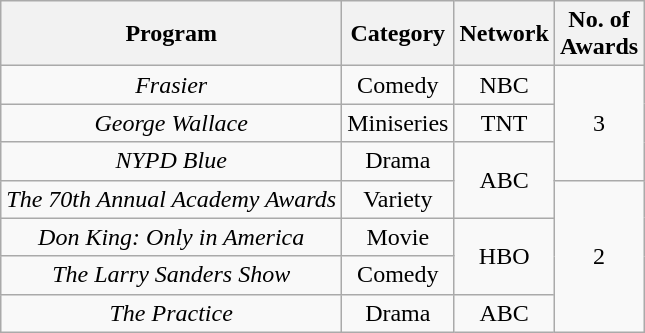<table class="wikitable">
<tr>
<th>Program</th>
<th>Category</th>
<th>Network</th>
<th>No. of<br>Awards</th>
</tr>
<tr style="text-align:center">
<td><em>Frasier</em></td>
<td>Comedy</td>
<td>NBC</td>
<td rowspan="3">3</td>
</tr>
<tr style="text-align:center">
<td><em>George Wallace</em></td>
<td>Miniseries</td>
<td>TNT</td>
</tr>
<tr style="text-align:center">
<td><em>NYPD Blue</em></td>
<td>Drama</td>
<td rowspan="2">ABC</td>
</tr>
<tr style="text-align:center">
<td><em>The 70th Annual Academy Awards</em></td>
<td>Variety</td>
<td rowspan="4">2</td>
</tr>
<tr style="text-align:center">
<td><em>Don King: Only in America</em></td>
<td>Movie</td>
<td rowspan="2">HBO</td>
</tr>
<tr style="text-align:center">
<td><em>The Larry Sanders Show</em></td>
<td>Comedy</td>
</tr>
<tr style="text-align:center">
<td><em>The Practice</em></td>
<td>Drama</td>
<td>ABC</td>
</tr>
</table>
